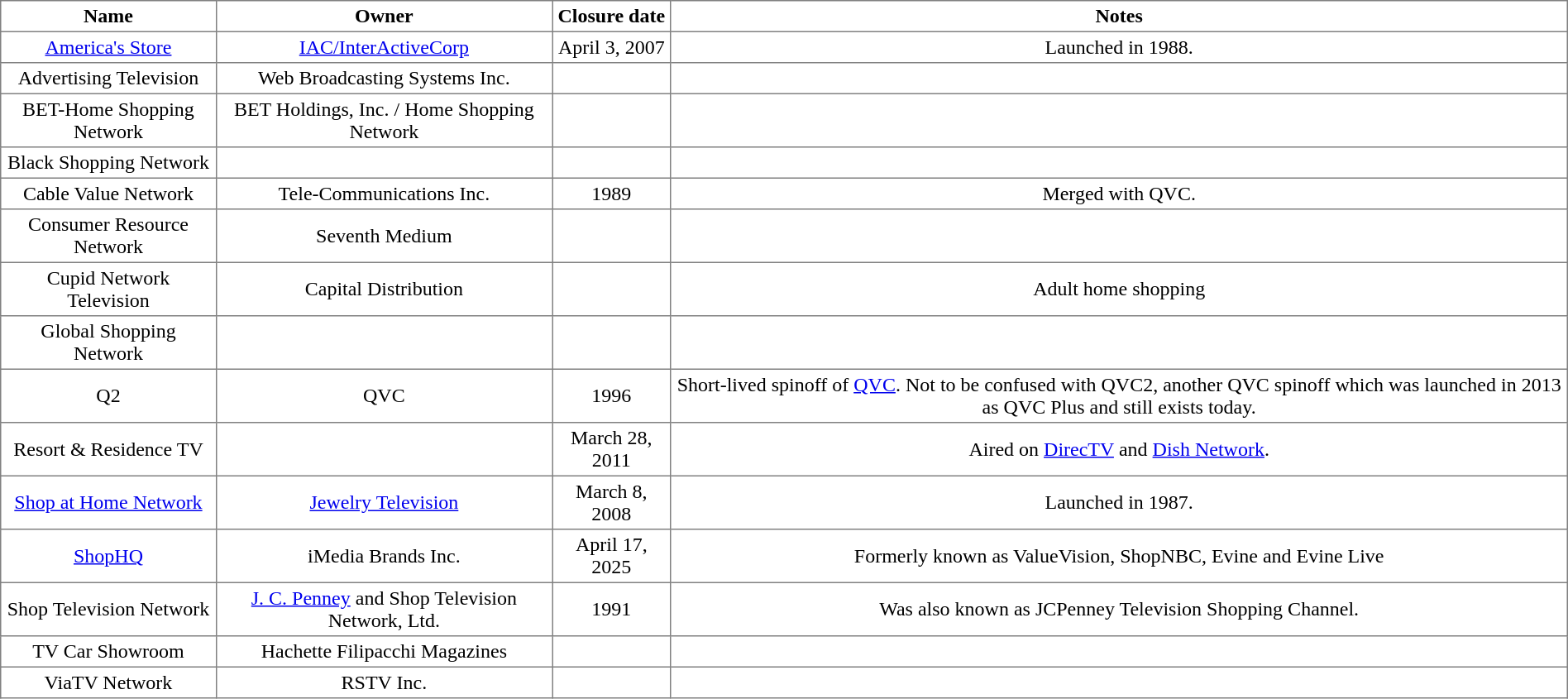<table class="toccolours sortable" style="border-collapse: collapse; text-align: center" width="100%" border="1" cellpadding="3">
<tr>
<th>Name</th>
<th>Owner</th>
<th>Closure date</th>
<th>Notes</th>
</tr>
<tr>
<td><a href='#'>America's Store</a></td>
<td><a href='#'>IAC/InterActiveCorp</a></td>
<td>April 3, 2007</td>
<td>Launched in 1988.</td>
</tr>
<tr>
<td>Advertising Television</td>
<td>Web Broadcasting Systems Inc.</td>
<td></td>
<td></td>
</tr>
<tr>
<td>BET-Home Shopping Network</td>
<td>BET Holdings, Inc. / Home Shopping Network</td>
<td></td>
<td></td>
</tr>
<tr>
<td>Black Shopping Network</td>
<td></td>
<td></td>
<td></td>
</tr>
<tr>
<td>Cable Value Network</td>
<td>Tele-Communications Inc.</td>
<td>1989</td>
<td>Merged with QVC.</td>
</tr>
<tr>
<td>Consumer Resource Network</td>
<td>Seventh Medium</td>
<td></td>
<td></td>
</tr>
<tr>
<td>Cupid Network Television</td>
<td>Capital Distribution</td>
<td></td>
<td>Adult home shopping</td>
</tr>
<tr>
<td>Global Shopping Network</td>
<td></td>
<td></td>
<td></td>
</tr>
<tr>
<td>Q2</td>
<td>QVC</td>
<td>1996</td>
<td>Short-lived spinoff of <a href='#'>QVC</a>. Not to be confused with QVC2, another QVC spinoff which was launched in 2013 as QVC Plus and still exists today.</td>
</tr>
<tr>
<td>Resort & Residence TV</td>
<td></td>
<td>March 28, 2011</td>
<td>Aired on <a href='#'>DirecTV</a> and <a href='#'>Dish Network</a>.</td>
</tr>
<tr>
<td><a href='#'>Shop at Home Network</a></td>
<td><a href='#'>Jewelry Television</a></td>
<td>March 8, 2008</td>
<td>Launched in 1987.</td>
</tr>
<tr>
<td><a href='#'>ShopHQ</a></td>
<td>iMedia Brands Inc.</td>
<td>April 17, 2025</td>
<td>Formerly known as ValueVision, ShopNBC, Evine and Evine Live</td>
</tr>
<tr>
<td>Shop Television Network</td>
<td><a href='#'>J. C. Penney</a> and Shop Television Network, Ltd.</td>
<td>1991</td>
<td>Was also known as JCPenney Television Shopping Channel.</td>
</tr>
<tr>
<td>TV Car Showroom</td>
<td>Hachette Filipacchi Magazines</td>
<td></td>
<td></td>
</tr>
<tr>
<td>ViaTV Network</td>
<td>RSTV Inc.</td>
<td></td>
<td></td>
</tr>
</table>
